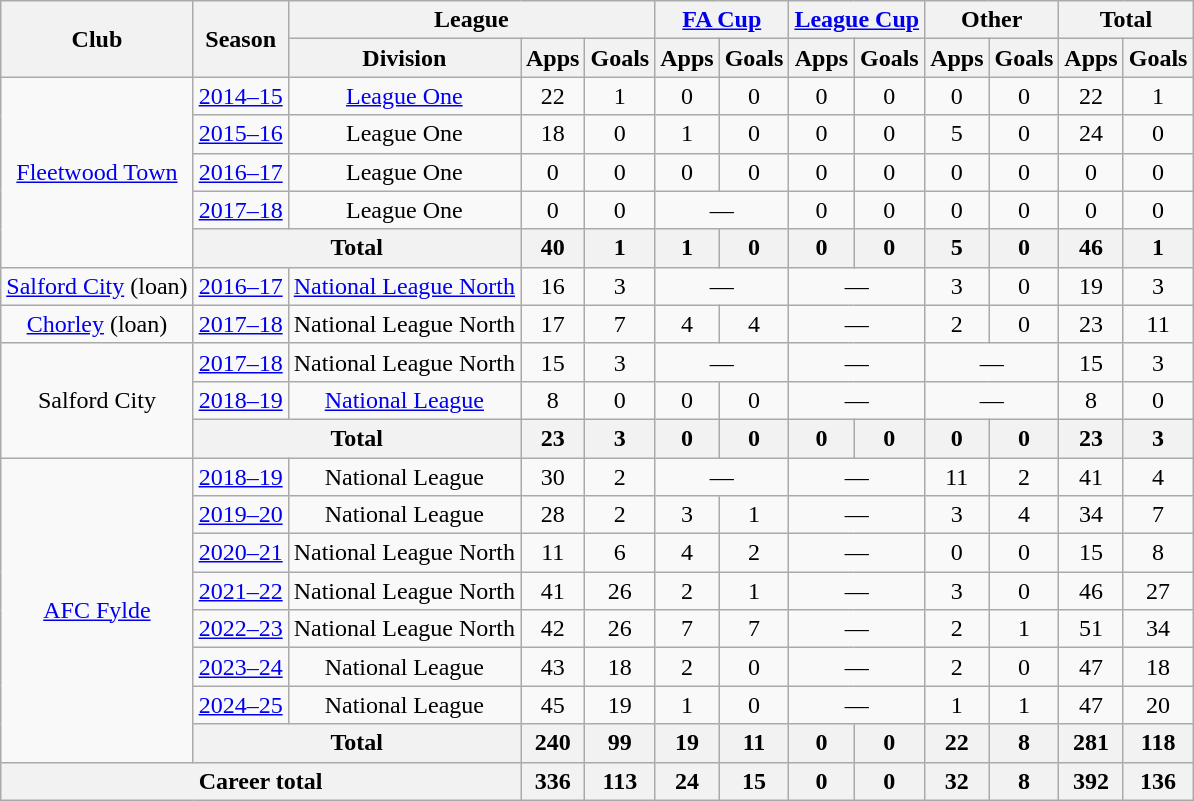<table class="wikitable" style="text-align: center">
<tr>
<th rowspan="2">Club</th>
<th rowspan="2">Season</th>
<th colspan="3">League</th>
<th colspan="2"><a href='#'>FA Cup</a></th>
<th colspan="2"><a href='#'>League Cup</a></th>
<th colspan="2">Other</th>
<th colspan="2">Total</th>
</tr>
<tr>
<th>Division</th>
<th>Apps</th>
<th>Goals</th>
<th>Apps</th>
<th>Goals</th>
<th>Apps</th>
<th>Goals</th>
<th>Apps</th>
<th>Goals</th>
<th>Apps</th>
<th>Goals</th>
</tr>
<tr>
<td rowspan="5"><a href='#'>Fleetwood Town</a></td>
<td><a href='#'>2014–15</a></td>
<td><a href='#'>League One</a></td>
<td>22</td>
<td>1</td>
<td>0</td>
<td>0</td>
<td>0</td>
<td>0</td>
<td>0</td>
<td>0</td>
<td>22</td>
<td>1</td>
</tr>
<tr>
<td><a href='#'>2015–16</a></td>
<td>League One</td>
<td>18</td>
<td>0</td>
<td>1</td>
<td>0</td>
<td>0</td>
<td>0</td>
<td>5</td>
<td>0</td>
<td>24</td>
<td>0</td>
</tr>
<tr>
<td><a href='#'>2016–17</a></td>
<td>League One</td>
<td>0</td>
<td>0</td>
<td>0</td>
<td>0</td>
<td>0</td>
<td>0</td>
<td>0</td>
<td>0</td>
<td>0</td>
<td>0</td>
</tr>
<tr>
<td><a href='#'>2017–18</a></td>
<td>League One</td>
<td>0</td>
<td>0</td>
<td colspan="2">—</td>
<td>0</td>
<td>0</td>
<td>0</td>
<td>0</td>
<td>0</td>
<td>0</td>
</tr>
<tr>
<th colspan="2">Total</th>
<th>40</th>
<th>1</th>
<th>1</th>
<th>0</th>
<th>0</th>
<th>0</th>
<th>5</th>
<th>0</th>
<th>46</th>
<th>1</th>
</tr>
<tr>
<td><a href='#'>Salford City</a> (loan)</td>
<td><a href='#'>2016–17</a></td>
<td><a href='#'>National League North</a></td>
<td>16</td>
<td>3</td>
<td colspan="2">—</td>
<td colspan="2">—</td>
<td>3</td>
<td>0</td>
<td>19</td>
<td>3</td>
</tr>
<tr>
<td><a href='#'>Chorley</a> (loan)</td>
<td><a href='#'>2017–18</a></td>
<td>National League North</td>
<td>17</td>
<td>7</td>
<td>4</td>
<td>4</td>
<td colspan="2">—</td>
<td>2</td>
<td>0</td>
<td>23</td>
<td>11</td>
</tr>
<tr>
<td rowspan="3">Salford City</td>
<td><a href='#'>2017–18</a></td>
<td>National League North</td>
<td>15</td>
<td>3</td>
<td colspan="2">—</td>
<td colspan="2">—</td>
<td colspan="2">—</td>
<td>15</td>
<td>3</td>
</tr>
<tr>
<td><a href='#'>2018–19</a></td>
<td><a href='#'>National League</a></td>
<td>8</td>
<td>0</td>
<td>0</td>
<td>0</td>
<td colspan="2">—</td>
<td colspan="2">—</td>
<td>8</td>
<td>0</td>
</tr>
<tr>
<th colspan="2">Total</th>
<th>23</th>
<th>3</th>
<th>0</th>
<th>0</th>
<th>0</th>
<th>0</th>
<th>0</th>
<th>0</th>
<th>23</th>
<th>3</th>
</tr>
<tr>
<td rowspan="8"><a href='#'>AFC Fylde</a></td>
<td><a href='#'>2018–19</a></td>
<td>National League</td>
<td>30</td>
<td>2</td>
<td colspan="2">—</td>
<td colspan="2">—</td>
<td>11</td>
<td>2</td>
<td>41</td>
<td>4</td>
</tr>
<tr>
<td><a href='#'>2019–20</a></td>
<td>National League</td>
<td>28</td>
<td>2</td>
<td>3</td>
<td>1</td>
<td colspan="2">—</td>
<td>3</td>
<td>4</td>
<td>34</td>
<td>7</td>
</tr>
<tr>
<td><a href='#'>2020–21</a></td>
<td>National League North</td>
<td>11</td>
<td>6</td>
<td>4</td>
<td>2</td>
<td colspan="2">—</td>
<td>0</td>
<td>0</td>
<td>15</td>
<td>8</td>
</tr>
<tr>
<td><a href='#'>2021–22</a></td>
<td>National League North</td>
<td>41</td>
<td>26</td>
<td>2</td>
<td>1</td>
<td colspan="2">—</td>
<td>3</td>
<td>0</td>
<td>46</td>
<td>27</td>
</tr>
<tr>
<td><a href='#'>2022–23</a></td>
<td>National League North</td>
<td>42</td>
<td>26</td>
<td>7</td>
<td>7</td>
<td colspan="2">—</td>
<td>2</td>
<td>1</td>
<td>51</td>
<td>34</td>
</tr>
<tr>
<td><a href='#'>2023–24</a></td>
<td>National League</td>
<td>43</td>
<td>18</td>
<td>2</td>
<td>0</td>
<td colspan="2">—</td>
<td>2</td>
<td>0</td>
<td>47</td>
<td>18</td>
</tr>
<tr>
<td><a href='#'>2024–25</a></td>
<td>National League</td>
<td>45</td>
<td>19</td>
<td>1</td>
<td>0</td>
<td colspan="2">—</td>
<td>1</td>
<td>1</td>
<td>47</td>
<td>20</td>
</tr>
<tr>
<th colspan="2">Total</th>
<th>240</th>
<th>99</th>
<th>19</th>
<th>11</th>
<th>0</th>
<th>0</th>
<th>22</th>
<th>8</th>
<th>281</th>
<th>118</th>
</tr>
<tr>
<th colspan="3">Career total</th>
<th>336</th>
<th>113</th>
<th>24</th>
<th>15</th>
<th>0</th>
<th>0</th>
<th>32</th>
<th>8</th>
<th>392</th>
<th>136</th>
</tr>
</table>
